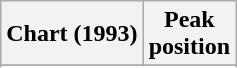<table class="wikitable sortable plainrowheaders" style="text-align:center">
<tr>
<th scope="col">Chart (1993)</th>
<th scope="col">Peak<br>position</th>
</tr>
<tr>
</tr>
<tr>
</tr>
</table>
